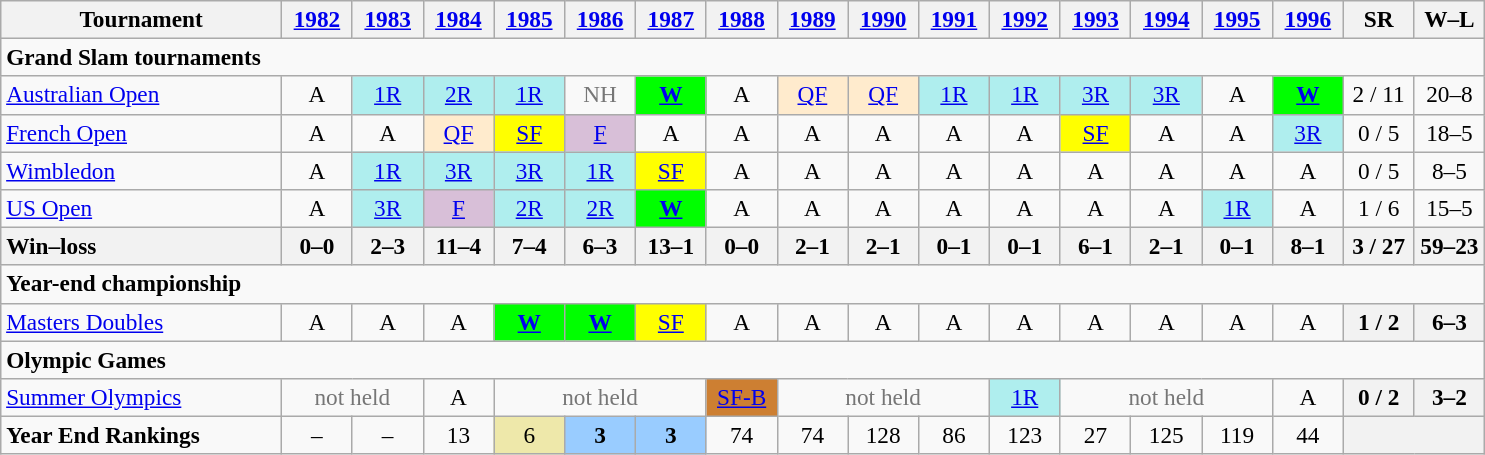<table class=wikitable style=text-align:center;font-size:97%>
<tr>
<th width=180>Tournament</th>
<th width=40><a href='#'>1982</a></th>
<th width=40><a href='#'>1983</a></th>
<th width=40><a href='#'>1984</a></th>
<th width=40><a href='#'>1985</a></th>
<th width=40><a href='#'>1986</a></th>
<th width=40><a href='#'>1987</a></th>
<th width=40><a href='#'>1988</a></th>
<th width=40><a href='#'>1989</a></th>
<th width=40><a href='#'>1990</a></th>
<th width=40><a href='#'>1991</a></th>
<th width=40><a href='#'>1992</a></th>
<th width=40><a href='#'>1993</a></th>
<th width=40><a href='#'>1994</a></th>
<th width=40><a href='#'>1995</a></th>
<th width=40><a href='#'>1996</a></th>
<th width=40>SR</th>
<th width=40>W–L</th>
</tr>
<tr>
<td colspan=20 align=left><strong>Grand Slam tournaments</strong></td>
</tr>
<tr>
<td align=left><a href='#'>Australian Open</a></td>
<td>A</td>
<td bgcolor=afeeee><a href='#'>1R</a></td>
<td bgcolor=afeeee><a href='#'>2R</a></td>
<td bgcolor=afeeee><a href='#'>1R</a></td>
<td colspan=1 style=color:#767676>NH</td>
<td bgcolor=lime><strong><a href='#'>W</a></strong></td>
<td>A</td>
<td bgcolor=ffebcd><a href='#'>QF</a></td>
<td bgcolor=ffebcd><a href='#'>QF</a></td>
<td bgcolor=afeeee><a href='#'>1R</a></td>
<td bgcolor=afeeee><a href='#'>1R</a></td>
<td bgcolor=afeeee><a href='#'>3R</a></td>
<td bgcolor=afeeee><a href='#'>3R</a></td>
<td>A</td>
<td bgcolor=lime><strong><a href='#'>W</a></strong></td>
<td>2 / 11</td>
<td>20–8</td>
</tr>
<tr>
<td align=left><a href='#'>French Open</a></td>
<td>A</td>
<td>A</td>
<td bgcolor=ffebcd><a href='#'>QF</a></td>
<td bgcolor=yellow><a href='#'>SF</a></td>
<td bgcolor=thistle><a href='#'>F</a></td>
<td>A</td>
<td>A</td>
<td>A</td>
<td>A</td>
<td>A</td>
<td>A</td>
<td bgcolor=yellow><a href='#'>SF</a></td>
<td>A</td>
<td>A</td>
<td bgcolor=afeeee><a href='#'>3R</a></td>
<td>0 / 5</td>
<td>18–5</td>
</tr>
<tr>
<td align=left><a href='#'>Wimbledon</a></td>
<td>A</td>
<td bgcolor=afeeee><a href='#'>1R</a></td>
<td bgcolor=afeeee><a href='#'>3R</a></td>
<td bgcolor=afeeee><a href='#'>3R</a></td>
<td bgcolor=afeeee><a href='#'>1R</a></td>
<td bgcolor=yellow><a href='#'>SF</a></td>
<td>A</td>
<td>A</td>
<td>A</td>
<td>A</td>
<td>A</td>
<td>A</td>
<td>A</td>
<td>A</td>
<td>A</td>
<td>0 / 5</td>
<td>8–5</td>
</tr>
<tr>
<td align=left><a href='#'>US Open</a></td>
<td>A</td>
<td bgcolor=afeeee><a href='#'>3R</a></td>
<td bgcolor=thistle><a href='#'>F</a></td>
<td bgcolor=afeeee><a href='#'>2R</a></td>
<td bgcolor=afeeee><a href='#'>2R</a></td>
<td bgcolor=lime><strong><a href='#'>W</a></strong></td>
<td>A</td>
<td>A</td>
<td>A</td>
<td>A</td>
<td>A</td>
<td>A</td>
<td>A</td>
<td bgcolor=afeeee><a href='#'>1R</a></td>
<td>A</td>
<td>1 / 6</td>
<td>15–5</td>
</tr>
<tr>
<th style=text-align:left>Win–loss</th>
<th>0–0</th>
<th>2–3</th>
<th>11–4</th>
<th>7–4</th>
<th>6–3</th>
<th>13–1</th>
<th>0–0</th>
<th>2–1</th>
<th>2–1</th>
<th>0–1</th>
<th>0–1</th>
<th>6–1</th>
<th>2–1</th>
<th>0–1</th>
<th>8–1</th>
<th>3 / 27</th>
<th>59–23</th>
</tr>
<tr>
<td colspan=20 align=left><strong>Year-end championship</strong></td>
</tr>
<tr>
<td align=left><a href='#'>Masters Doubles</a></td>
<td>A</td>
<td>A</td>
<td>A</td>
<td bgcolor=lime><strong><a href='#'>W</a></strong></td>
<td bgcolor=lime><strong><a href='#'>W</a></strong></td>
<td bgcolor=yellow><a href='#'>SF</a></td>
<td>A</td>
<td>A</td>
<td>A</td>
<td>A</td>
<td>A</td>
<td>A</td>
<td>A</td>
<td>A</td>
<td>A</td>
<th>1 / 2</th>
<th>6–3</th>
</tr>
<tr>
<td colspan=20 align=left><strong>Olympic Games</strong></td>
</tr>
<tr>
<td align=left><a href='#'>Summer Olympics</a></td>
<td colspan=2 style=color:#767676>not held</td>
<td>A</td>
<td colspan=3 style=color:#767676>not held</td>
<td bgcolor=cd7f32><a href='#'>SF-B</a></td>
<td colspan=3 style=color:#767676>not held</td>
<td bgcolor=afeeee><a href='#'>1R</a></td>
<td colspan=3 style=color:#767676>not held</td>
<td>A</td>
<th>0 / 2</th>
<th>3–2</th>
</tr>
<tr>
<td align=left><strong>Year End Rankings</strong></td>
<td>–</td>
<td>–</td>
<td>13</td>
<td bgcolor=EEE8AA>6</td>
<td bgcolor=99ccff><strong>3</strong></td>
<td bgcolor=99ccff><strong>3</strong></td>
<td>74</td>
<td>74</td>
<td>128</td>
<td>86</td>
<td>123</td>
<td>27</td>
<td>125</td>
<td>119</td>
<td>44</td>
<th colspan=2></th>
</tr>
</table>
